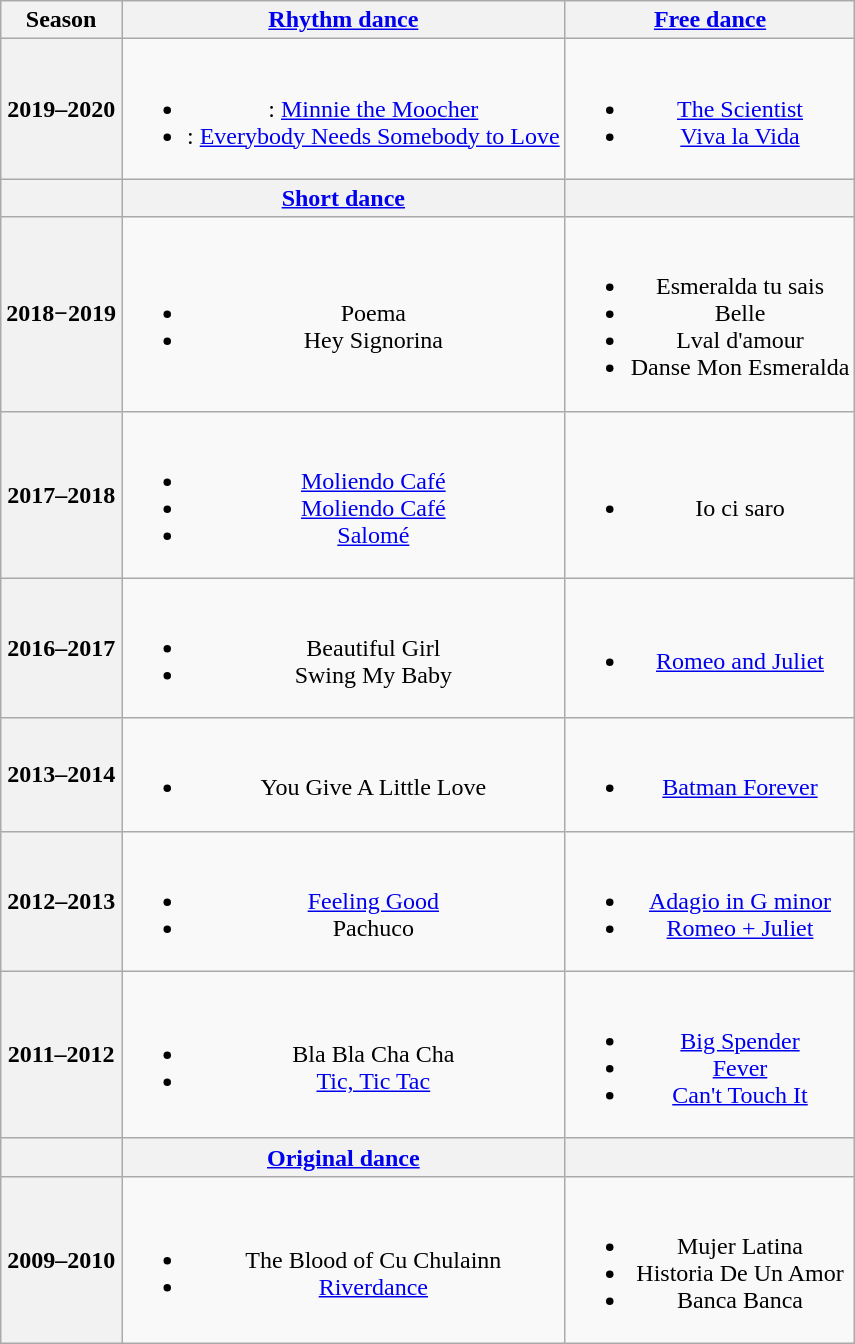<table class="wikitable" style="text-align:center">
<tr>
<th>Season</th>
<th><a href='#'>Rhythm dance</a></th>
<th><a href='#'>Free dance</a></th>
</tr>
<tr>
<th>2019–2020 <br></th>
<td><br><ul><li>: <a href='#'>Minnie the Moocher</a></li><li>: <a href='#'>Everybody Needs Somebody to Love</a> <br></li></ul></td>
<td><br><ul><li><a href='#'>The Scientist</a> <br></li><li><a href='#'>Viva la Vida</a> <br></li></ul></td>
</tr>
<tr>
<th></th>
<th><a href='#'>Short dance</a></th>
<th></th>
</tr>
<tr>
<th>2018−2019</th>
<td><br><ul><li> Poema <br> </li><li> Hey Signorina <br> </li></ul></td>
<td><br><ul><li>Esmeralda tu sais <br> </li><li>Belle <br> </li><li>Lval d'amour <br> </li><li>Danse Mon Esmeralda <br> </li></ul></td>
</tr>
<tr>
<th>2017–2018</th>
<td><br><ul><li> <a href='#'>Moliendo Café</a> <br></li><li> <a href='#'>Moliendo Café</a> <br></li><li> <a href='#'>Salomé</a> <br></li></ul></td>
<td><br><ul><li>Io ci saro <br></li></ul></td>
</tr>
<tr>
<th>2016–2017 <br> </th>
<td><br><ul><li> Beautiful Girl</li><li> Swing My Baby</li></ul></td>
<td><br><ul><li><a href='#'>Romeo and Juliet</a> <br></li></ul></td>
</tr>
<tr>
<th>2013–2014 <br> </th>
<td><br><ul><li>You Give A Little Love <br></li></ul></td>
<td><br><ul><li><a href='#'>Batman Forever</a> <br></li></ul></td>
</tr>
<tr>
<th>2012–2013 <br> </th>
<td><br><ul><li><a href='#'>Feeling Good</a> <br></li><li>Pachuco <br></li></ul></td>
<td><br><ul><li><a href='#'>Adagio in G minor</a> <br></li><li><a href='#'>Romeo + Juliet</a></li></ul></td>
</tr>
<tr>
<th>2011–2012 <br> </th>
<td><br><ul><li>Bla Bla Cha Cha <br></li><li><a href='#'>Tic, Tic Tac</a> <br></li></ul></td>
<td><br><ul><li><a href='#'>Big Spender</a> <br></li><li><a href='#'>Fever</a> <br></li><li><a href='#'>Can't Touch It</a> <br></li></ul></td>
</tr>
<tr>
<th></th>
<th><a href='#'>Original dance</a></th>
<th></th>
</tr>
<tr>
<th>2009–2010 <br> </th>
<td><br><ul><li>The Blood of Cu Chulainn</li><li><a href='#'>Riverdance</a> <br></li></ul></td>
<td><br><ul><li> Mujer Latina <br></li><li> Historia De Un Amor <br></li><li> Banca Banca <br></li></ul></td>
</tr>
</table>
